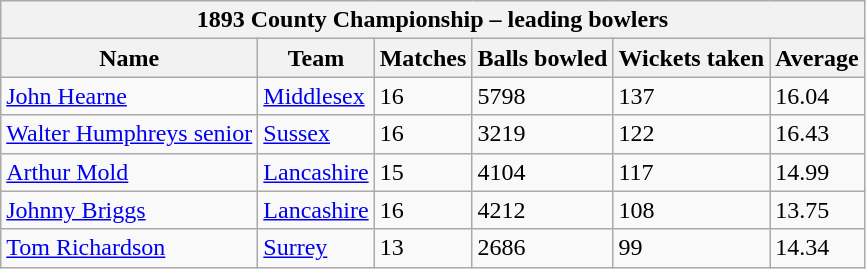<table class="wikitable">
<tr>
<th bgcolor="#efefef" colspan="6">1893 County Championship – leading bowlers</th>
</tr>
<tr bgcolor="#efefef">
<th>Name</th>
<th>Team</th>
<th>Matches</th>
<th>Balls bowled</th>
<th>Wickets taken</th>
<th>Average</th>
</tr>
<tr>
<td><a href='#'>John Hearne</a></td>
<td><a href='#'>Middlesex</a></td>
<td>16</td>
<td>5798</td>
<td>137</td>
<td>16.04</td>
</tr>
<tr>
<td><a href='#'>Walter Humphreys senior</a></td>
<td><a href='#'>Sussex</a></td>
<td>16</td>
<td>3219</td>
<td>122</td>
<td>16.43</td>
</tr>
<tr>
<td><a href='#'>Arthur Mold</a></td>
<td><a href='#'>Lancashire</a></td>
<td>15</td>
<td>4104</td>
<td>117</td>
<td>14.99</td>
</tr>
<tr>
<td><a href='#'>Johnny Briggs</a></td>
<td><a href='#'>Lancashire</a></td>
<td>16</td>
<td>4212</td>
<td>108</td>
<td>13.75</td>
</tr>
<tr>
<td><a href='#'>Tom Richardson</a></td>
<td><a href='#'>Surrey</a></td>
<td>13</td>
<td>2686</td>
<td>99</td>
<td>14.34</td>
</tr>
</table>
